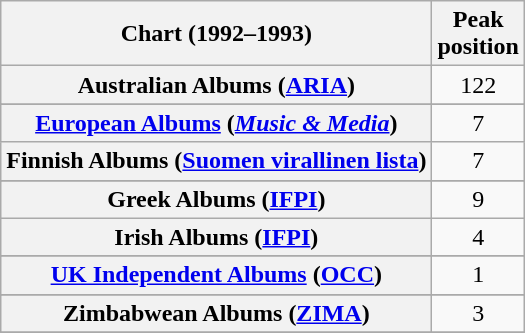<table class="wikitable sortable plainrowheaders" style="text-align:center">
<tr>
<th scope="col">Chart (1992–1993)</th>
<th scope="col">Peak<br>position</th>
</tr>
<tr>
<th scope="row">Australian Albums (<a href='#'>ARIA</a>)</th>
<td>122</td>
</tr>
<tr>
</tr>
<tr>
</tr>
<tr>
<th scope="row"><a href='#'>European Albums</a> (<em><a href='#'>Music & Media</a></em>)</th>
<td>7</td>
</tr>
<tr>
<th scope="row">Finnish Albums (<a href='#'>Suomen virallinen lista</a>)</th>
<td>7</td>
</tr>
<tr>
</tr>
<tr>
<th scope="row">Greek Albums (<a href='#'>IFPI</a>)</th>
<td>9</td>
</tr>
<tr>
<th scope="row">Irish Albums (<a href='#'>IFPI</a>)</th>
<td>4</td>
</tr>
<tr>
</tr>
<tr>
</tr>
<tr>
</tr>
<tr>
</tr>
<tr>
<th scope="row"><a href='#'>UK Independent Albums</a> (<a href='#'>OCC</a>)</th>
<td>1</td>
</tr>
<tr>
</tr>
<tr>
<th scope="row">Zimbabwean Albums (<a href='#'>ZIMA</a>)</th>
<td>3</td>
</tr>
<tr>
</tr>
</table>
